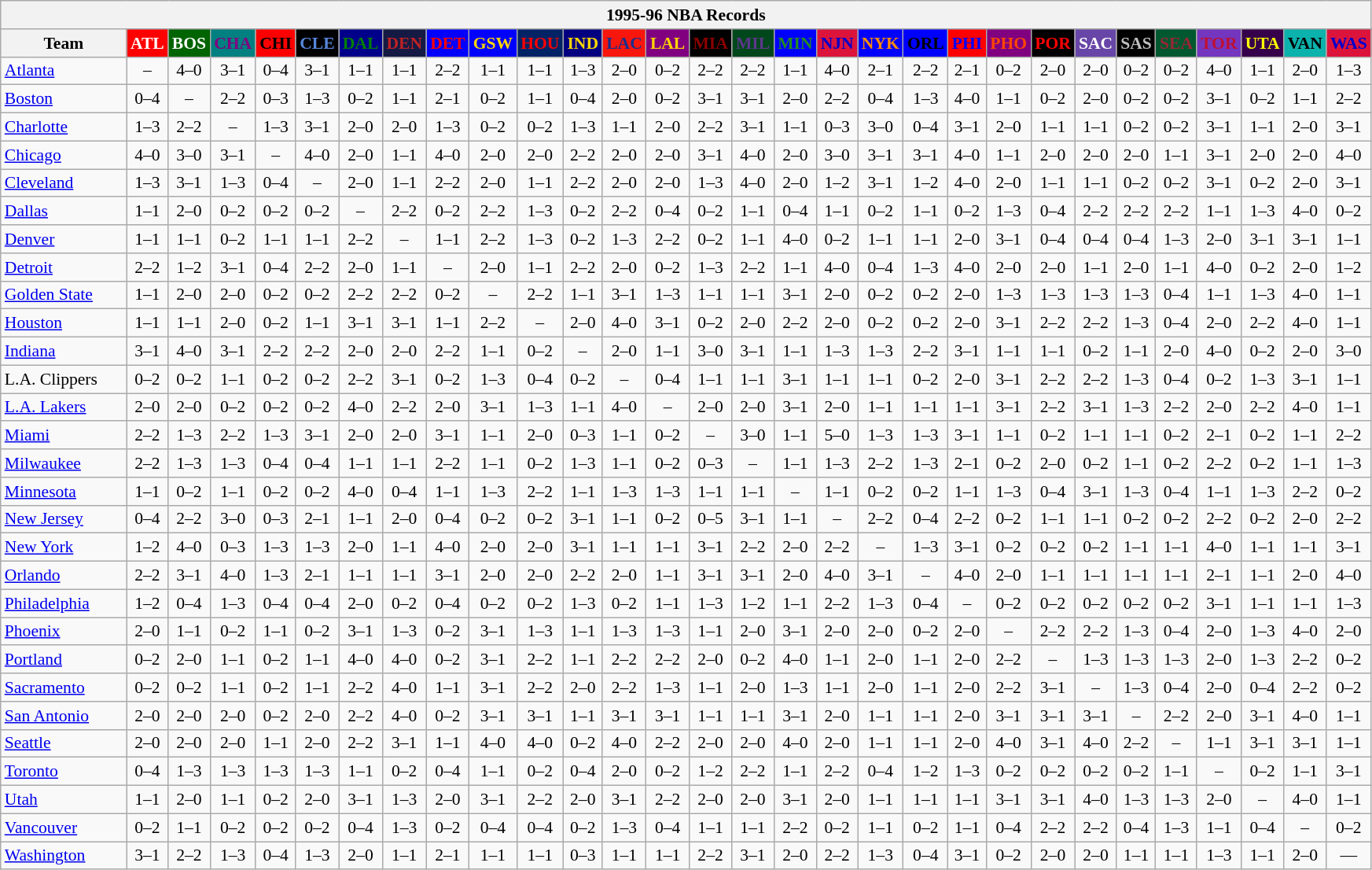<table class="wikitable" style="font-size:90%; text-align:center;">
<tr>
<th colspan=30>1995-96 NBA Records</th>
</tr>
<tr>
<th width=100>Team</th>
<th style="background:#FF0000;color:#FFFFFF;width=35">ATL</th>
<th style="background:#006400;color:#FFFFFF;width=35">BOS</th>
<th style="background:#008080;color:#800080;width=35">CHA</th>
<th style="background:#FF0000;color:#000000;width=35">CHI</th>
<th style="background:#000000;color:#5787DC;width=35">CLE</th>
<th style="background:#00008B;color:#008000;width=35">DAL</th>
<th style="background:#141A44;color:#BC2224;width=35">DEN</th>
<th style="background:#0000FF;color:#FF0000;width=35">DET</th>
<th style="background:#0000FF;color:#FFD700;width=35">GSW</th>
<th style="background:#002366;color:#FF0000;width=35">HOU</th>
<th style="background:#000080;color:#FFD700;width=35">IND</th>
<th style="background:#F9160D;color:#1A2E8B;width=35">LAC</th>
<th style="background:#800080;color:#FFD700;width=35">LAL</th>
<th style="background:#000000;color:#8B0000;width=35">MIA</th>
<th style="background:#00471B;color:#5C378A;width=35">MIL</th>
<th style="background:#0000FF;color:#228B22;width=35">MIN</th>
<th style="background:#DC143C;color:#0000CD;width=35">NJN</th>
<th style="background:#0000FF;color:#FF8C00;width=35">NYK</th>
<th style="background:#0000FF;color:#000000;width=35">ORL</th>
<th style="background:#FF0000;color:#0000FF;width=35">PHI</th>
<th style="background:#800080;color:#FF4500;width=35">PHO</th>
<th style="background:#000000;color:#FF0000;width=35">POR</th>
<th style="background:#6846A8;color:#FFFFFF;width=35">SAC</th>
<th style="background:#000000;color:#C0C0C0;width=35">SAS</th>
<th style="background:#005831;color:#992634;width=35">SEA</th>
<th style="background:#7436BF;color:#BE0F34;width=35">TOR</th>
<th style="background:#36004A;color:#FFFF00;width=35">UTA</th>
<th style="background:#0CB2AC;color:#000000;width=35">VAN</th>
<th style="background:#DC143C;color:#0000CD;width=35">WAS</th>
</tr>
<tr>
<td style="text-align:left;"><a href='#'>Atlanta</a></td>
<td>–</td>
<td>4–0</td>
<td>3–1</td>
<td>0–4</td>
<td>3–1</td>
<td>1–1</td>
<td>1–1</td>
<td>2–2</td>
<td>1–1</td>
<td>1–1</td>
<td>1–3</td>
<td>2–0</td>
<td>0–2</td>
<td>2–2</td>
<td>2–2</td>
<td>1–1</td>
<td>4–0</td>
<td>2–1</td>
<td>2–2</td>
<td>2–1</td>
<td>0–2</td>
<td>2–0</td>
<td>2–0</td>
<td>0–2</td>
<td>0–2</td>
<td>4–0</td>
<td>1–1</td>
<td>2–0</td>
<td>1–3</td>
</tr>
<tr>
<td style="text-align:left;"><a href='#'>Boston</a></td>
<td>0–4</td>
<td>–</td>
<td>2–2</td>
<td>0–3</td>
<td>1–3</td>
<td>0–2</td>
<td>1–1</td>
<td>2–1</td>
<td>0–2</td>
<td>1–1</td>
<td>0–4</td>
<td>2–0</td>
<td>0–2</td>
<td>3–1</td>
<td>3–1</td>
<td>2–0</td>
<td>2–2</td>
<td>0–4</td>
<td>1–3</td>
<td>4–0</td>
<td>1–1</td>
<td>0–2</td>
<td>2–0</td>
<td>0–2</td>
<td>0–2</td>
<td>3–1</td>
<td>0–2</td>
<td>1–1</td>
<td>2–2</td>
</tr>
<tr>
<td style="text-align:left;"><a href='#'>Charlotte</a></td>
<td>1–3</td>
<td>2–2</td>
<td>–</td>
<td>1–3</td>
<td>3–1</td>
<td>2–0</td>
<td>2–0</td>
<td>1–3</td>
<td>0–2</td>
<td>0–2</td>
<td>1–3</td>
<td>1–1</td>
<td>2–0</td>
<td>2–2</td>
<td>3–1</td>
<td>1–1</td>
<td>0–3</td>
<td>3–0</td>
<td>0–4</td>
<td>3–1</td>
<td>2–0</td>
<td>1–1</td>
<td>1–1</td>
<td>0–2</td>
<td>0–2</td>
<td>3–1</td>
<td>1–1</td>
<td>2–0</td>
<td>3–1</td>
</tr>
<tr>
<td style="text-align:left;"><a href='#'>Chicago</a></td>
<td>4–0</td>
<td>3–0</td>
<td>3–1</td>
<td>–</td>
<td>4–0</td>
<td>2–0</td>
<td>1–1</td>
<td>4–0</td>
<td>2–0</td>
<td>2–0</td>
<td>2–2</td>
<td>2–0</td>
<td>2–0</td>
<td>3–1</td>
<td>4–0</td>
<td>2–0</td>
<td>3–0</td>
<td>3–1</td>
<td>3–1</td>
<td>4–0</td>
<td>1–1</td>
<td>2–0</td>
<td>2–0</td>
<td>2–0</td>
<td>1–1</td>
<td>3–1</td>
<td>2–0</td>
<td>2–0</td>
<td>4–0</td>
</tr>
<tr>
<td style="text-align:left;"><a href='#'>Cleveland</a></td>
<td>1–3</td>
<td>3–1</td>
<td>1–3</td>
<td>0–4</td>
<td>–</td>
<td>2–0</td>
<td>1–1</td>
<td>2–2</td>
<td>2–0</td>
<td>1–1</td>
<td>2–2</td>
<td>2–0</td>
<td>2–0</td>
<td>1–3</td>
<td>4–0</td>
<td>2–0</td>
<td>1–2</td>
<td>3–1</td>
<td>1–2</td>
<td>4–0</td>
<td>2–0</td>
<td>1–1</td>
<td>1–1</td>
<td>0–2</td>
<td>0–2</td>
<td>3–1</td>
<td>0–2</td>
<td>2–0</td>
<td>3–1</td>
</tr>
<tr>
<td style="text-align:left;"><a href='#'>Dallas</a></td>
<td>1–1</td>
<td>2–0</td>
<td>0–2</td>
<td>0–2</td>
<td>0–2</td>
<td>–</td>
<td>2–2</td>
<td>0–2</td>
<td>2–2</td>
<td>1–3</td>
<td>0–2</td>
<td>2–2</td>
<td>0–4</td>
<td>0–2</td>
<td>1–1</td>
<td>0–4</td>
<td>1–1</td>
<td>0–2</td>
<td>1–1</td>
<td>0–2</td>
<td>1–3</td>
<td>0–4</td>
<td>2–2</td>
<td>2–2</td>
<td>2–2</td>
<td>1–1</td>
<td>1–3</td>
<td>4–0</td>
<td>0–2</td>
</tr>
<tr>
<td style="text-align:left;"><a href='#'>Denver</a></td>
<td>1–1</td>
<td>1–1</td>
<td>0–2</td>
<td>1–1</td>
<td>1–1</td>
<td>2–2</td>
<td>–</td>
<td>1–1</td>
<td>2–2</td>
<td>1–3</td>
<td>0–2</td>
<td>1–3</td>
<td>2–2</td>
<td>0–2</td>
<td>1–1</td>
<td>4–0</td>
<td>0–2</td>
<td>1–1</td>
<td>1–1</td>
<td>2–0</td>
<td>3–1</td>
<td>0–4</td>
<td>0–4</td>
<td>0–4</td>
<td>1–3</td>
<td>2–0</td>
<td>3–1</td>
<td>3–1</td>
<td>1–1</td>
</tr>
<tr>
<td style="text-align:left;"><a href='#'>Detroit</a></td>
<td>2–2</td>
<td>1–2</td>
<td>3–1</td>
<td>0–4</td>
<td>2–2</td>
<td>2–0</td>
<td>1–1</td>
<td>–</td>
<td>2–0</td>
<td>1–1</td>
<td>2–2</td>
<td>2–0</td>
<td>0–2</td>
<td>1–3</td>
<td>2–2</td>
<td>1–1</td>
<td>4–0</td>
<td>0–4</td>
<td>1–3</td>
<td>4–0</td>
<td>2–0</td>
<td>2–0</td>
<td>1–1</td>
<td>2–0</td>
<td>1–1</td>
<td>4–0</td>
<td>0–2</td>
<td>2–0</td>
<td>1–2</td>
</tr>
<tr>
<td style="text-align:left;"><a href='#'>Golden State</a></td>
<td>1–1</td>
<td>2–0</td>
<td>2–0</td>
<td>0–2</td>
<td>0–2</td>
<td>2–2</td>
<td>2–2</td>
<td>0–2</td>
<td>–</td>
<td>2–2</td>
<td>1–1</td>
<td>3–1</td>
<td>1–3</td>
<td>1–1</td>
<td>1–1</td>
<td>3–1</td>
<td>2–0</td>
<td>0–2</td>
<td>0–2</td>
<td>2–0</td>
<td>1–3</td>
<td>1–3</td>
<td>1–3</td>
<td>1–3</td>
<td>0–4</td>
<td>1–1</td>
<td>1–3</td>
<td>4–0</td>
<td>1–1</td>
</tr>
<tr>
<td style="text-align:left;"><a href='#'>Houston</a></td>
<td>1–1</td>
<td>1–1</td>
<td>2–0</td>
<td>0–2</td>
<td>1–1</td>
<td>3–1</td>
<td>3–1</td>
<td>1–1</td>
<td>2–2</td>
<td>–</td>
<td>2–0</td>
<td>4–0</td>
<td>3–1</td>
<td>0–2</td>
<td>2–0</td>
<td>2–2</td>
<td>2–0</td>
<td>0–2</td>
<td>0–2</td>
<td>2–0</td>
<td>3–1</td>
<td>2–2</td>
<td>2–2</td>
<td>1–3</td>
<td>0–4</td>
<td>2–0</td>
<td>2–2</td>
<td>4–0</td>
<td>1–1</td>
</tr>
<tr>
<td style="text-align:left;"><a href='#'>Indiana</a></td>
<td>3–1</td>
<td>4–0</td>
<td>3–1</td>
<td>2–2</td>
<td>2–2</td>
<td>2–0</td>
<td>2–0</td>
<td>2–2</td>
<td>1–1</td>
<td>0–2</td>
<td>–</td>
<td>2–0</td>
<td>1–1</td>
<td>3–0</td>
<td>3–1</td>
<td>1–1</td>
<td>1–3</td>
<td>1–3</td>
<td>2–2</td>
<td>3–1</td>
<td>1–1</td>
<td>1–1</td>
<td>0–2</td>
<td>1–1</td>
<td>2–0</td>
<td>4–0</td>
<td>0–2</td>
<td>2–0</td>
<td>3–0</td>
</tr>
<tr>
<td style="text-align:left;">L.A. Clippers</td>
<td>0–2</td>
<td>0–2</td>
<td>1–1</td>
<td>0–2</td>
<td>0–2</td>
<td>2–2</td>
<td>3–1</td>
<td>0–2</td>
<td>1–3</td>
<td>0–4</td>
<td>0–2</td>
<td>–</td>
<td>0–4</td>
<td>1–1</td>
<td>1–1</td>
<td>3–1</td>
<td>1–1</td>
<td>1–1</td>
<td>0–2</td>
<td>2–0</td>
<td>3–1</td>
<td>2–2</td>
<td>2–2</td>
<td>1–3</td>
<td>0–4</td>
<td>0–2</td>
<td>1–3</td>
<td>3–1</td>
<td>1–1</td>
</tr>
<tr>
<td style="text-align:left;"><a href='#'>L.A. Lakers</a></td>
<td>2–0</td>
<td>2–0</td>
<td>0–2</td>
<td>0–2</td>
<td>0–2</td>
<td>4–0</td>
<td>2–2</td>
<td>2–0</td>
<td>3–1</td>
<td>1–3</td>
<td>1–1</td>
<td>4–0</td>
<td>–</td>
<td>2–0</td>
<td>2–0</td>
<td>3–1</td>
<td>2–0</td>
<td>1–1</td>
<td>1–1</td>
<td>1–1</td>
<td>3–1</td>
<td>2–2</td>
<td>3–1</td>
<td>1–3</td>
<td>2–2</td>
<td>2–0</td>
<td>2–2</td>
<td>4–0</td>
<td>1–1</td>
</tr>
<tr>
<td style="text-align:left;"><a href='#'>Miami</a></td>
<td>2–2</td>
<td>1–3</td>
<td>2–2</td>
<td>1–3</td>
<td>3–1</td>
<td>2–0</td>
<td>2–0</td>
<td>3–1</td>
<td>1–1</td>
<td>2–0</td>
<td>0–3</td>
<td>1–1</td>
<td>0–2</td>
<td>–</td>
<td>3–0</td>
<td>1–1</td>
<td>5–0</td>
<td>1–3</td>
<td>1–3</td>
<td>3–1</td>
<td>1–1</td>
<td>0–2</td>
<td>1–1</td>
<td>1–1</td>
<td>0–2</td>
<td>2–1</td>
<td>0–2</td>
<td>1–1</td>
<td>2–2</td>
</tr>
<tr>
<td style="text-align:left;"><a href='#'>Milwaukee</a></td>
<td>2–2</td>
<td>1–3</td>
<td>1–3</td>
<td>0–4</td>
<td>0–4</td>
<td>1–1</td>
<td>1–1</td>
<td>2–2</td>
<td>1–1</td>
<td>0–2</td>
<td>1–3</td>
<td>1–1</td>
<td>0–2</td>
<td>0–3</td>
<td>–</td>
<td>1–1</td>
<td>1–3</td>
<td>2–2</td>
<td>1–3</td>
<td>2–1</td>
<td>0–2</td>
<td>2–0</td>
<td>0–2</td>
<td>1–1</td>
<td>0–2</td>
<td>2–2</td>
<td>0–2</td>
<td>1–1</td>
<td>1–3</td>
</tr>
<tr>
<td style="text-align:left;"><a href='#'>Minnesota</a></td>
<td>1–1</td>
<td>0–2</td>
<td>1–1</td>
<td>0–2</td>
<td>0–2</td>
<td>4–0</td>
<td>0–4</td>
<td>1–1</td>
<td>1–3</td>
<td>2–2</td>
<td>1–1</td>
<td>1–3</td>
<td>1–3</td>
<td>1–1</td>
<td>1–1</td>
<td>–</td>
<td>1–1</td>
<td>0–2</td>
<td>0–2</td>
<td>1–1</td>
<td>1–3</td>
<td>0–4</td>
<td>3–1</td>
<td>1–3</td>
<td>0–4</td>
<td>1–1</td>
<td>1–3</td>
<td>2–2</td>
<td>0–2</td>
</tr>
<tr>
<td style="text-align:left;"><a href='#'>New Jersey</a></td>
<td>0–4</td>
<td>2–2</td>
<td>3–0</td>
<td>0–3</td>
<td>2–1</td>
<td>1–1</td>
<td>2–0</td>
<td>0–4</td>
<td>0–2</td>
<td>0–2</td>
<td>3–1</td>
<td>1–1</td>
<td>0–2</td>
<td>0–5</td>
<td>3–1</td>
<td>1–1</td>
<td>–</td>
<td>2–2</td>
<td>0–4</td>
<td>2–2</td>
<td>0–2</td>
<td>1–1</td>
<td>1–1</td>
<td>0–2</td>
<td>0–2</td>
<td>2–2</td>
<td>0–2</td>
<td>2–0</td>
<td>2–2</td>
</tr>
<tr>
<td style="text-align:left;"><a href='#'>New York</a></td>
<td>1–2</td>
<td>4–0</td>
<td>0–3</td>
<td>1–3</td>
<td>1–3</td>
<td>2–0</td>
<td>1–1</td>
<td>4–0</td>
<td>2–0</td>
<td>2–0</td>
<td>3–1</td>
<td>1–1</td>
<td>1–1</td>
<td>3–1</td>
<td>2–2</td>
<td>2–0</td>
<td>2–2</td>
<td>–</td>
<td>1–3</td>
<td>3–1</td>
<td>0–2</td>
<td>0–2</td>
<td>0–2</td>
<td>1–1</td>
<td>1–1</td>
<td>4–0</td>
<td>1–1</td>
<td>1–1</td>
<td>3–1</td>
</tr>
<tr>
<td style="text-align:left;"><a href='#'>Orlando</a></td>
<td>2–2</td>
<td>3–1</td>
<td>4–0</td>
<td>1–3</td>
<td>2–1</td>
<td>1–1</td>
<td>1–1</td>
<td>3–1</td>
<td>2–0</td>
<td>2–0</td>
<td>2–2</td>
<td>2–0</td>
<td>1–1</td>
<td>3–1</td>
<td>3–1</td>
<td>2–0</td>
<td>4–0</td>
<td>3–1</td>
<td>–</td>
<td>4–0</td>
<td>2–0</td>
<td>1–1</td>
<td>1–1</td>
<td>1–1</td>
<td>1–1</td>
<td>2–1</td>
<td>1–1</td>
<td>2–0</td>
<td>4–0</td>
</tr>
<tr>
<td style="text-align:left;"><a href='#'>Philadelphia</a></td>
<td>1–2</td>
<td>0–4</td>
<td>1–3</td>
<td>0–4</td>
<td>0–4</td>
<td>2–0</td>
<td>0–2</td>
<td>0–4</td>
<td>0–2</td>
<td>0–2</td>
<td>1–3</td>
<td>0–2</td>
<td>1–1</td>
<td>1–3</td>
<td>1–2</td>
<td>1–1</td>
<td>2–2</td>
<td>1–3</td>
<td>0–4</td>
<td>–</td>
<td>0–2</td>
<td>0–2</td>
<td>0–2</td>
<td>0–2</td>
<td>0–2</td>
<td>3–1</td>
<td>1–1</td>
<td>1–1</td>
<td>1–3</td>
</tr>
<tr>
<td style="text-align:left;"><a href='#'>Phoenix</a></td>
<td>2–0</td>
<td>1–1</td>
<td>0–2</td>
<td>1–1</td>
<td>0–2</td>
<td>3–1</td>
<td>1–3</td>
<td>0–2</td>
<td>3–1</td>
<td>1–3</td>
<td>1–1</td>
<td>1–3</td>
<td>1–3</td>
<td>1–1</td>
<td>2–0</td>
<td>3–1</td>
<td>2–0</td>
<td>2–0</td>
<td>0–2</td>
<td>2–0</td>
<td>–</td>
<td>2–2</td>
<td>2–2</td>
<td>1–3</td>
<td>0–4</td>
<td>2–0</td>
<td>1–3</td>
<td>4–0</td>
<td>2–0</td>
</tr>
<tr>
<td style="text-align:left;"><a href='#'>Portland</a></td>
<td>0–2</td>
<td>2–0</td>
<td>1–1</td>
<td>0–2</td>
<td>1–1</td>
<td>4–0</td>
<td>4–0</td>
<td>0–2</td>
<td>3–1</td>
<td>2–2</td>
<td>1–1</td>
<td>2–2</td>
<td>2–2</td>
<td>2–0</td>
<td>0–2</td>
<td>4–0</td>
<td>1–1</td>
<td>2–0</td>
<td>1–1</td>
<td>2–0</td>
<td>2–2</td>
<td>–</td>
<td>1–3</td>
<td>1–3</td>
<td>1–3</td>
<td>2–0</td>
<td>1–3</td>
<td>2–2</td>
<td>0–2</td>
</tr>
<tr>
<td style="text-align:left;"><a href='#'>Sacramento</a></td>
<td>0–2</td>
<td>0–2</td>
<td>1–1</td>
<td>0–2</td>
<td>1–1</td>
<td>2–2</td>
<td>4–0</td>
<td>1–1</td>
<td>3–1</td>
<td>2–2</td>
<td>2–0</td>
<td>2–2</td>
<td>1–3</td>
<td>1–1</td>
<td>2–0</td>
<td>1–3</td>
<td>1–1</td>
<td>2–0</td>
<td>1–1</td>
<td>2–0</td>
<td>2–2</td>
<td>3–1</td>
<td>–</td>
<td>1–3</td>
<td>0–4</td>
<td>2–0</td>
<td>0–4</td>
<td>2–2</td>
<td>0–2</td>
</tr>
<tr>
<td style="text-align:left;"><a href='#'>San Antonio</a></td>
<td>2–0</td>
<td>2–0</td>
<td>2–0</td>
<td>0–2</td>
<td>2–0</td>
<td>2–2</td>
<td>4–0</td>
<td>0–2</td>
<td>3–1</td>
<td>3–1</td>
<td>1–1</td>
<td>3–1</td>
<td>3–1</td>
<td>1–1</td>
<td>1–1</td>
<td>3–1</td>
<td>2–0</td>
<td>1–1</td>
<td>1–1</td>
<td>2–0</td>
<td>3–1</td>
<td>3–1</td>
<td>3–1</td>
<td>–</td>
<td>2–2</td>
<td>2–0</td>
<td>3–1</td>
<td>4–0</td>
<td>1–1</td>
</tr>
<tr>
<td style="text-align:left;"><a href='#'>Seattle</a></td>
<td>2–0</td>
<td>2–0</td>
<td>2–0</td>
<td>1–1</td>
<td>2–0</td>
<td>2–2</td>
<td>3–1</td>
<td>1–1</td>
<td>4–0</td>
<td>4–0</td>
<td>0–2</td>
<td>4–0</td>
<td>2–2</td>
<td>2–0</td>
<td>2–0</td>
<td>4–0</td>
<td>2–0</td>
<td>1–1</td>
<td>1–1</td>
<td>2–0</td>
<td>4–0</td>
<td>3–1</td>
<td>4–0</td>
<td>2–2</td>
<td>–</td>
<td>1–1</td>
<td>3–1</td>
<td>3–1</td>
<td>1–1</td>
</tr>
<tr>
<td style="text-align:left;"><a href='#'>Toronto</a></td>
<td>0–4</td>
<td>1–3</td>
<td>1–3</td>
<td>1–3</td>
<td>1–3</td>
<td>1–1</td>
<td>0–2</td>
<td>0–4</td>
<td>1–1</td>
<td>0–2</td>
<td>0–4</td>
<td>2–0</td>
<td>0–2</td>
<td>1–2</td>
<td>2–2</td>
<td>1–1</td>
<td>2–2</td>
<td>0–4</td>
<td>1–2</td>
<td>1–3</td>
<td>0–2</td>
<td>0–2</td>
<td>0–2</td>
<td>0–2</td>
<td>1–1</td>
<td>–</td>
<td>0–2</td>
<td>1–1</td>
<td>3–1</td>
</tr>
<tr>
<td style="text-align:left;"><a href='#'>Utah</a></td>
<td>1–1</td>
<td>2–0</td>
<td>1–1</td>
<td>0–2</td>
<td>2–0</td>
<td>3–1</td>
<td>1–3</td>
<td>2–0</td>
<td>3–1</td>
<td>2–2</td>
<td>2–0</td>
<td>3–1</td>
<td>2–2</td>
<td>2–0</td>
<td>2–0</td>
<td>3–1</td>
<td>2–0</td>
<td>1–1</td>
<td>1–1</td>
<td>1–1</td>
<td>3–1</td>
<td>3–1</td>
<td>4–0</td>
<td>1–3</td>
<td>1–3</td>
<td>2–0</td>
<td>–</td>
<td>4–0</td>
<td>1–1</td>
</tr>
<tr>
<td style="text-align:left;"><a href='#'>Vancouver</a></td>
<td>0–2</td>
<td>1–1</td>
<td>0–2</td>
<td>0–2</td>
<td>0–2</td>
<td>0–4</td>
<td>1–3</td>
<td>0–2</td>
<td>0–4</td>
<td>0–4</td>
<td>0–2</td>
<td>1–3</td>
<td>0–4</td>
<td>1–1</td>
<td>1–1</td>
<td>2–2</td>
<td>0–2</td>
<td>1–1</td>
<td>0–2</td>
<td>1–1</td>
<td>0–4</td>
<td>2–2</td>
<td>2–2</td>
<td>0–4</td>
<td>1–3</td>
<td>1–1</td>
<td>0–4</td>
<td>–</td>
<td>0–2</td>
</tr>
<tr>
<td style="text-align:left;"><a href='#'>Washington</a></td>
<td>3–1</td>
<td>2–2</td>
<td>1–3</td>
<td>0–4</td>
<td>1–3</td>
<td>2–0</td>
<td>1–1</td>
<td>2–1</td>
<td>1–1</td>
<td>1–1</td>
<td>0–3</td>
<td>1–1</td>
<td>1–1</td>
<td>2–2</td>
<td>3–1</td>
<td>2–0</td>
<td>2–2</td>
<td>1–3</td>
<td>0–4</td>
<td>3–1</td>
<td>0–2</td>
<td>2–0</td>
<td>2–0</td>
<td>1–1</td>
<td>1–1</td>
<td>1–3</td>
<td>1–1</td>
<td>2–0</td>
<td>—</td>
</tr>
</table>
